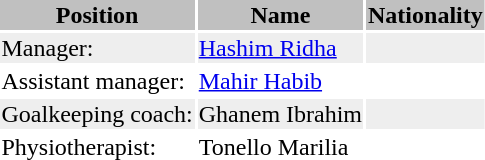<table class="toccolours">
<tr>
<th bgcolor=silver>Position</th>
<th bgcolor=silver>Name</th>
<th bgcolor=silver>Nationality</th>
</tr>
<tr bgcolor=#eeeeee>
<td>Manager:</td>
<td><a href='#'>Hashim Ridha</a></td>
<td></td>
</tr>
<tr>
<td>Assistant manager:</td>
<td><a href='#'>Mahir Habib</a></td>
<td></td>
</tr>
<tr bgcolor=#eeeeee>
<td>Goalkeeping coach:</td>
<td>Ghanem Ibrahim</td>
<td></td>
</tr>
<tr>
<td>Physiotherapist:</td>
<td>Tonello Marilia</td>
<td></td>
</tr>
<tr>
</tr>
</table>
